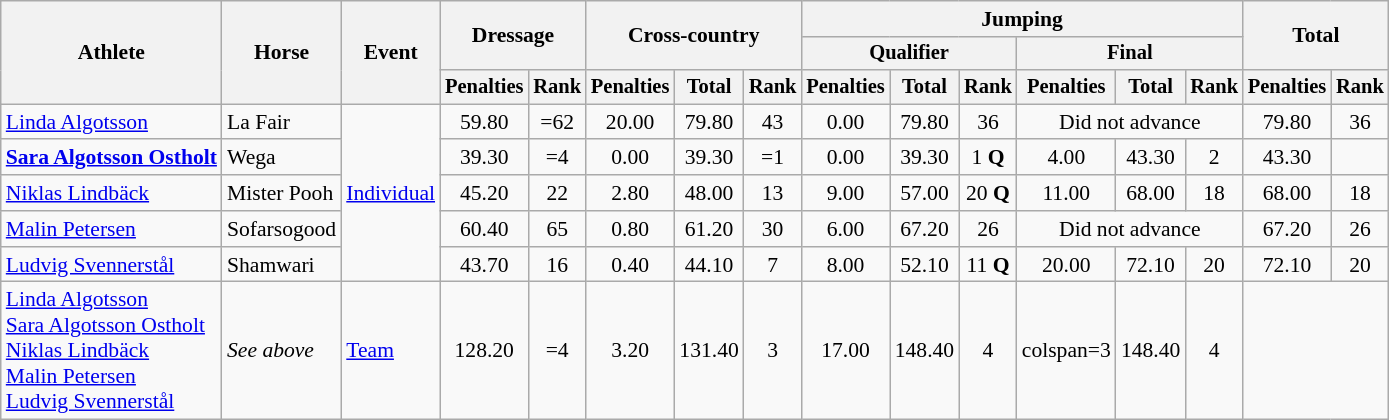<table class=wikitable style="font-size:90%">
<tr>
<th rowspan="3">Athlete</th>
<th rowspan="3">Horse</th>
<th rowspan="3">Event</th>
<th colspan="2" rowspan="2">Dressage</th>
<th colspan="3" rowspan="2">Cross-country</th>
<th colspan="6">Jumping</th>
<th colspan="2" rowspan="2">Total</th>
</tr>
<tr style="font-size:95%">
<th colspan="3">Qualifier</th>
<th colspan="3">Final</th>
</tr>
<tr style="font-size:95%">
<th>Penalties</th>
<th>Rank</th>
<th>Penalties</th>
<th>Total</th>
<th>Rank</th>
<th>Penalties</th>
<th>Total</th>
<th>Rank</th>
<th>Penalties</th>
<th>Total</th>
<th>Rank</th>
<th>Penalties</th>
<th>Rank</th>
</tr>
<tr align=center>
<td align=left><a href='#'>Linda Algotsson</a></td>
<td align=left>La Fair</td>
<td align=left rowspan=5><a href='#'>Individual</a></td>
<td>59.80</td>
<td>=62</td>
<td>20.00</td>
<td>79.80</td>
<td>43</td>
<td>0.00</td>
<td>79.80</td>
<td>36</td>
<td colspan=3>Did not advance</td>
<td>79.80</td>
<td>36</td>
</tr>
<tr align=center>
<td align=left><strong><a href='#'>Sara Algotsson Ostholt</a></strong></td>
<td align=left>Wega</td>
<td>39.30</td>
<td>=4</td>
<td>0.00</td>
<td>39.30</td>
<td>=1</td>
<td>0.00</td>
<td>39.30</td>
<td>1 <strong>Q</strong></td>
<td>4.00</td>
<td>43.30</td>
<td>2</td>
<td>43.30</td>
<td></td>
</tr>
<tr align=center>
<td align=left><a href='#'>Niklas Lindbäck</a></td>
<td align=left>Mister Pooh</td>
<td>45.20</td>
<td>22</td>
<td>2.80</td>
<td>48.00</td>
<td>13</td>
<td>9.00</td>
<td>57.00</td>
<td>20 <strong>Q</strong></td>
<td>11.00</td>
<td>68.00</td>
<td>18</td>
<td>68.00</td>
<td>18</td>
</tr>
<tr align=center>
<td align=left><a href='#'>Malin Petersen</a></td>
<td align=left>Sofarsogood</td>
<td>60.40</td>
<td>65</td>
<td>0.80</td>
<td>61.20</td>
<td>30</td>
<td>6.00</td>
<td>67.20</td>
<td>26</td>
<td colspan=3>Did not advance</td>
<td>67.20</td>
<td>26</td>
</tr>
<tr align=center>
<td align=left><a href='#'>Ludvig Svennerstål</a></td>
<td align=left>Shamwari</td>
<td>43.70</td>
<td>16</td>
<td>0.40</td>
<td>44.10</td>
<td>7</td>
<td>8.00</td>
<td>52.10</td>
<td>11 <strong>Q</strong></td>
<td>20.00</td>
<td>72.10</td>
<td>20</td>
<td>72.10</td>
<td>20</td>
</tr>
<tr align=center>
<td align=left><a href='#'>Linda Algotsson</a><br><a href='#'>Sara Algotsson Ostholt</a><br><a href='#'>Niklas Lindbäck</a><br><a href='#'>Malin Petersen</a><br><a href='#'>Ludvig Svennerstål</a></td>
<td align=left><em>See above</em></td>
<td align=left><a href='#'>Team</a></td>
<td>128.20</td>
<td>=4</td>
<td>3.20</td>
<td>131.40</td>
<td>3</td>
<td>17.00</td>
<td>148.40</td>
<td>4</td>
<td>colspan=3 </td>
<td>148.40</td>
<td>4</td>
</tr>
</table>
